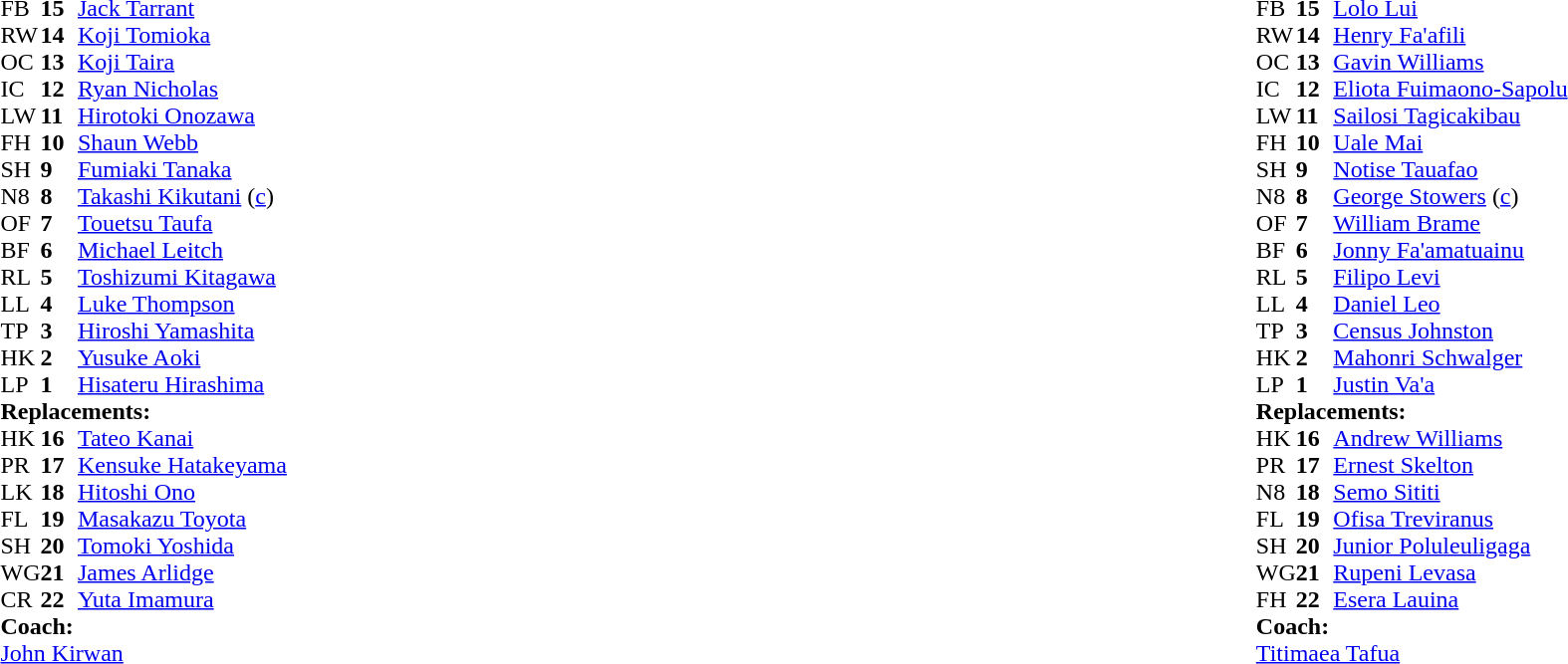<table style="width:100%;">
<tr>
<td style="vertical-align:top; width:50%;"><br><table style="font-size: 100%" cellspacing="0" cellpadding="0">
<tr>
<th width="25"></th>
<th width="25"></th>
</tr>
<tr>
<td>FB</td>
<td><strong>15</strong></td>
<td><a href='#'>Jack Tarrant</a></td>
</tr>
<tr>
<td>RW</td>
<td><strong>14</strong></td>
<td><a href='#'>Koji Tomioka</a></td>
<td></td>
</tr>
<tr>
<td>OC</td>
<td><strong>13</strong></td>
<td><a href='#'>Koji Taira</a></td>
<td></td>
</tr>
<tr>
<td>IC</td>
<td><strong>12</strong></td>
<td><a href='#'>Ryan Nicholas</a></td>
</tr>
<tr>
<td>LW</td>
<td><strong>11</strong></td>
<td><a href='#'>Hirotoki Onozawa</a></td>
</tr>
<tr>
<td>FH</td>
<td><strong>10</strong></td>
<td><a href='#'>Shaun Webb</a></td>
<td></td>
</tr>
<tr>
<td>SH</td>
<td><strong>9</strong></td>
<td><a href='#'>Fumiaki Tanaka</a></td>
</tr>
<tr>
<td>N8</td>
<td><strong>8</strong></td>
<td><a href='#'>Takashi Kikutani</a> (<a href='#'>c</a>)</td>
</tr>
<tr>
<td>OF</td>
<td><strong>7</strong></td>
<td><a href='#'>Touetsu Taufa</a></td>
</tr>
<tr>
<td>BF</td>
<td><strong>6</strong></td>
<td><a href='#'>Michael Leitch</a></td>
<td></td>
</tr>
<tr>
<td>RL</td>
<td><strong>5</strong></td>
<td><a href='#'>Toshizumi Kitagawa</a></td>
<td></td>
</tr>
<tr>
<td>LL</td>
<td><strong>4</strong></td>
<td><a href='#'>Luke Thompson</a></td>
</tr>
<tr>
<td>TP</td>
<td><strong>3</strong></td>
<td><a href='#'>Hiroshi Yamashita</a></td>
<td></td>
</tr>
<tr>
<td>HK</td>
<td><strong>2</strong></td>
<td><a href='#'>Yusuke Aoki</a></td>
</tr>
<tr>
<td>LP</td>
<td><strong>1</strong></td>
<td><a href='#'>Hisateru Hirashima</a></td>
</tr>
<tr>
<td colspan=3><strong>Replacements:</strong></td>
</tr>
<tr>
<td>HK</td>
<td><strong>16</strong></td>
<td><a href='#'>Tateo Kanai</a></td>
</tr>
<tr>
<td>PR</td>
<td><strong>17</strong></td>
<td><a href='#'>Kensuke Hatakeyama</a></td>
<td></td>
</tr>
<tr>
<td>LK</td>
<td><strong>18</strong></td>
<td><a href='#'>Hitoshi Ono</a></td>
<td></td>
</tr>
<tr>
<td>FL</td>
<td><strong>19</strong></td>
<td><a href='#'>Masakazu Toyota</a></td>
<td></td>
</tr>
<tr>
<td>SH</td>
<td><strong>20</strong></td>
<td><a href='#'>Tomoki Yoshida</a></td>
<td></td>
</tr>
<tr>
<td>WG</td>
<td><strong>21</strong></td>
<td><a href='#'>James Arlidge</a></td>
<td></td>
</tr>
<tr>
<td>CR</td>
<td><strong>22</strong></td>
<td><a href='#'>Yuta Imamura</a></td>
<td></td>
</tr>
<tr>
<td colspan=3><strong>Coach:</strong></td>
</tr>
<tr>
<td colspan="4"> <a href='#'>John Kirwan</a></td>
</tr>
</table>
</td>
<td style="vertical-align:top; width:50%;"><br><table cellspacing="0" cellpadding="0" style="font-size:100%; margin:auto;">
<tr>
<th width="25"></th>
<th width="25"></th>
</tr>
<tr>
<td>FB</td>
<td><strong>15</strong></td>
<td><a href='#'>Lolo Lui</a></td>
</tr>
<tr>
<td>RW</td>
<td><strong>14</strong></td>
<td><a href='#'>Henry Fa'afili</a></td>
</tr>
<tr>
<td>OC</td>
<td><strong>13</strong></td>
<td><a href='#'>Gavin Williams</a></td>
</tr>
<tr>
<td>IC</td>
<td><strong>12</strong></td>
<td><a href='#'>Eliota Fuimaono-Sapolu</a></td>
</tr>
<tr>
<td>LW</td>
<td><strong>11</strong></td>
<td><a href='#'>Sailosi Tagicakibau</a></td>
<td></td>
</tr>
<tr>
<td>FH</td>
<td><strong>10</strong></td>
<td><a href='#'>Uale Mai</a></td>
<td></td>
</tr>
<tr>
<td>SH</td>
<td><strong>9</strong></td>
<td><a href='#'>Notise Tauafao</a></td>
<td></td>
</tr>
<tr>
<td>N8</td>
<td><strong>8</strong></td>
<td><a href='#'>George Stowers</a> (<a href='#'>c</a>)</td>
</tr>
<tr>
<td>OF</td>
<td><strong>7</strong></td>
<td><a href='#'>William Brame</a></td>
<td></td>
</tr>
<tr>
<td>BF</td>
<td><strong>6</strong></td>
<td><a href='#'>Jonny Fa'amatuainu</a></td>
<td>  </td>
</tr>
<tr>
<td>RL</td>
<td><strong>5</strong></td>
<td><a href='#'>Filipo Levi</a></td>
</tr>
<tr>
<td>LL</td>
<td><strong>4</strong></td>
<td><a href='#'>Daniel Leo</a></td>
<td></td>
</tr>
<tr>
<td>TP</td>
<td><strong>3</strong></td>
<td><a href='#'>Census Johnston</a></td>
</tr>
<tr>
<td>HK</td>
<td><strong>2</strong></td>
<td><a href='#'>Mahonri Schwalger</a></td>
<td></td>
</tr>
<tr>
<td>LP</td>
<td><strong>1</strong></td>
<td><a href='#'>Justin Va'a</a></td>
<td></td>
</tr>
<tr>
<td colspan=3><strong>Replacements:</strong></td>
</tr>
<tr>
<td>HK</td>
<td><strong>16</strong></td>
<td><a href='#'>Andrew Williams</a></td>
<td></td>
</tr>
<tr>
<td>PR</td>
<td><strong>17</strong></td>
<td><a href='#'>Ernest Skelton</a></td>
<td></td>
</tr>
<tr>
<td>N8</td>
<td><strong>18</strong></td>
<td><a href='#'>Semo Sititi</a></td>
<td></td>
</tr>
<tr>
<td>FL</td>
<td><strong>19</strong></td>
<td><a href='#'>Ofisa Treviranus</a></td>
<td></td>
</tr>
<tr>
<td>SH</td>
<td><strong>20</strong></td>
<td><a href='#'>Junior Poluleuligaga</a></td>
<td></td>
</tr>
<tr>
<td>WG</td>
<td><strong>21</strong></td>
<td><a href='#'>Rupeni Levasa</a></td>
<td></td>
</tr>
<tr>
<td>FH</td>
<td><strong>22</strong></td>
<td><a href='#'>Esera Lauina</a></td>
<td></td>
</tr>
<tr>
<td colspan=3><strong>Coach:</strong></td>
</tr>
<tr>
<td colspan="4"> <a href='#'>Titimaea Tafua</a></td>
</tr>
</table>
</td>
</tr>
</table>
